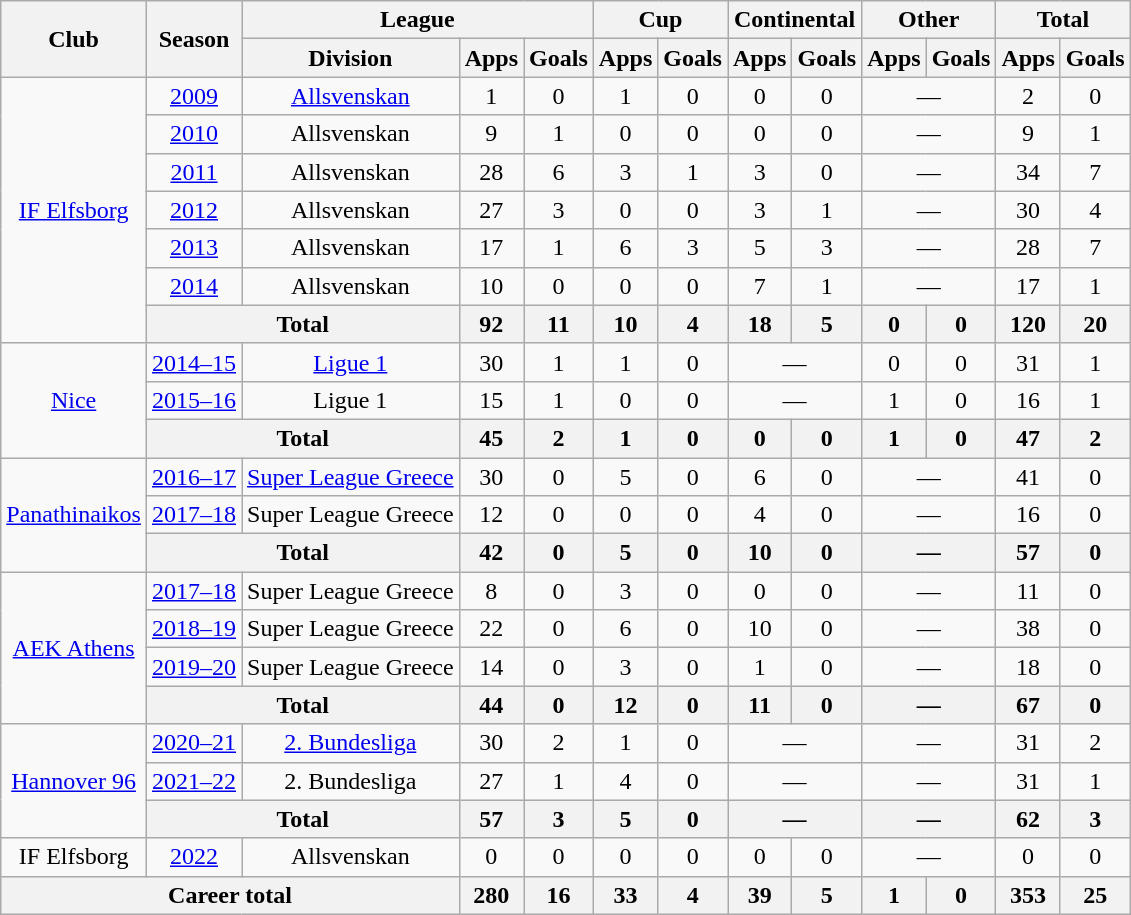<table class="wikitable" style="text-align:center">
<tr>
<th rowspan="2">Club</th>
<th rowspan="2">Season</th>
<th colspan="3">League</th>
<th colspan="2">Cup</th>
<th colspan="2">Continental</th>
<th colspan="2">Other</th>
<th colspan="2">Total</th>
</tr>
<tr>
<th>Division</th>
<th>Apps</th>
<th>Goals</th>
<th>Apps</th>
<th>Goals</th>
<th>Apps</th>
<th>Goals</th>
<th>Apps</th>
<th>Goals</th>
<th>Apps</th>
<th>Goals</th>
</tr>
<tr>
<td rowspan="7"><a href='#'>IF Elfsborg</a></td>
<td><a href='#'>2009</a></td>
<td><a href='#'>Allsvenskan</a></td>
<td>1</td>
<td>0</td>
<td>1</td>
<td>0</td>
<td>0</td>
<td>0</td>
<td colspan="2">—</td>
<td>2</td>
<td>0</td>
</tr>
<tr>
<td><a href='#'>2010</a></td>
<td>Allsvenskan</td>
<td>9</td>
<td>1</td>
<td>0</td>
<td>0</td>
<td>0</td>
<td>0</td>
<td colspan="2">—</td>
<td>9</td>
<td>1</td>
</tr>
<tr>
<td><a href='#'>2011</a></td>
<td>Allsvenskan</td>
<td>28</td>
<td>6</td>
<td>3</td>
<td>1</td>
<td>3</td>
<td>0</td>
<td colspan="2">—</td>
<td>34</td>
<td>7</td>
</tr>
<tr>
<td><a href='#'>2012</a></td>
<td>Allsvenskan</td>
<td>27</td>
<td>3</td>
<td>0</td>
<td>0</td>
<td>3</td>
<td>1</td>
<td colspan="2">—</td>
<td>30</td>
<td>4</td>
</tr>
<tr>
<td><a href='#'>2013</a></td>
<td>Allsvenskan</td>
<td>17</td>
<td>1</td>
<td>6</td>
<td>3</td>
<td>5</td>
<td>3</td>
<td colspan="2">—</td>
<td>28</td>
<td>7</td>
</tr>
<tr>
<td><a href='#'>2014</a></td>
<td>Allsvenskan</td>
<td>10</td>
<td>0</td>
<td>0</td>
<td>0</td>
<td>7</td>
<td>1</td>
<td colspan="2">—</td>
<td>17</td>
<td>1</td>
</tr>
<tr>
<th colspan="2">Total</th>
<th>92</th>
<th>11</th>
<th>10</th>
<th>4</th>
<th>18</th>
<th>5</th>
<th>0</th>
<th>0</th>
<th>120</th>
<th>20</th>
</tr>
<tr>
<td rowspan="3"><a href='#'>Nice</a></td>
<td><a href='#'>2014–15</a></td>
<td><a href='#'>Ligue 1</a></td>
<td>30</td>
<td>1</td>
<td>1</td>
<td>0</td>
<td colspan="2">—</td>
<td>0</td>
<td>0</td>
<td>31</td>
<td>1</td>
</tr>
<tr>
<td><a href='#'>2015–16</a></td>
<td>Ligue 1</td>
<td>15</td>
<td>1</td>
<td>0</td>
<td>0</td>
<td colspan="2">—</td>
<td>1</td>
<td>0</td>
<td>16</td>
<td>1</td>
</tr>
<tr>
<th colspan="2">Total</th>
<th>45</th>
<th>2</th>
<th>1</th>
<th>0</th>
<th>0</th>
<th>0</th>
<th>1</th>
<th>0</th>
<th>47</th>
<th>2</th>
</tr>
<tr>
<td rowspan=3><a href='#'>Panathinaikos</a></td>
<td><a href='#'>2016–17</a></td>
<td><a href='#'>Super League Greece</a></td>
<td>30</td>
<td>0</td>
<td>5</td>
<td>0</td>
<td>6</td>
<td>0</td>
<td colspan="2">—</td>
<td>41</td>
<td>0</td>
</tr>
<tr>
<td><a href='#'>2017–18</a></td>
<td>Super League Greece</td>
<td>12</td>
<td>0</td>
<td>0</td>
<td>0</td>
<td>4</td>
<td>0</td>
<td colspan="2">—</td>
<td>16</td>
<td>0</td>
</tr>
<tr>
<th colspan="2">Total</th>
<th>42</th>
<th>0</th>
<th>5</th>
<th>0</th>
<th>10</th>
<th>0</th>
<th colspan="2">—</th>
<th>57</th>
<th>0</th>
</tr>
<tr>
<td rowspan="4"><a href='#'>AEK Athens</a></td>
<td><a href='#'>2017–18</a></td>
<td>Super League Greece</td>
<td>8</td>
<td>0</td>
<td>3</td>
<td>0</td>
<td>0</td>
<td>0</td>
<td colspan="2">—</td>
<td>11</td>
<td>0</td>
</tr>
<tr>
<td><a href='#'>2018–19</a></td>
<td>Super League Greece</td>
<td>22</td>
<td>0</td>
<td>6</td>
<td>0</td>
<td>10</td>
<td>0</td>
<td colspan="2">—</td>
<td>38</td>
<td>0</td>
</tr>
<tr>
<td><a href='#'>2019–20</a></td>
<td>Super League Greece</td>
<td>14</td>
<td>0</td>
<td>3</td>
<td>0</td>
<td>1</td>
<td>0</td>
<td colspan="2">—</td>
<td>18</td>
<td>0</td>
</tr>
<tr>
<th colspan="2">Total</th>
<th>44</th>
<th>0</th>
<th>12</th>
<th>0</th>
<th>11</th>
<th>0</th>
<th colspan="2">—</th>
<th>67</th>
<th>0</th>
</tr>
<tr>
<td rowspan="3"><a href='#'>Hannover 96</a></td>
<td><a href='#'>2020–21</a></td>
<td><a href='#'>2. Bundesliga</a></td>
<td>30</td>
<td>2</td>
<td>1</td>
<td>0</td>
<td colspan="2">—</td>
<td colspan="2">—</td>
<td>31</td>
<td>2</td>
</tr>
<tr>
<td><a href='#'>2021–22</a></td>
<td>2. Bundesliga</td>
<td>27</td>
<td>1</td>
<td>4</td>
<td>0</td>
<td colspan="2">—</td>
<td colspan="2">—</td>
<td>31</td>
<td>1</td>
</tr>
<tr>
<th colspan="2">Total</th>
<th>57</th>
<th>3</th>
<th>5</th>
<th>0</th>
<th colspan="2">—</th>
<th colspan="2">—</th>
<th>62</th>
<th>3</th>
</tr>
<tr>
<td>IF Elfsborg</td>
<td><a href='#'>2022</a></td>
<td>Allsvenskan</td>
<td>0</td>
<td>0</td>
<td>0</td>
<td>0</td>
<td>0</td>
<td>0</td>
<td colspan="2">—</td>
<td>0</td>
<td>0</td>
</tr>
<tr>
<th colspan="3">Career total</th>
<th>280</th>
<th>16</th>
<th>33</th>
<th>4</th>
<th>39</th>
<th>5</th>
<th>1</th>
<th>0</th>
<th>353</th>
<th>25</th>
</tr>
</table>
